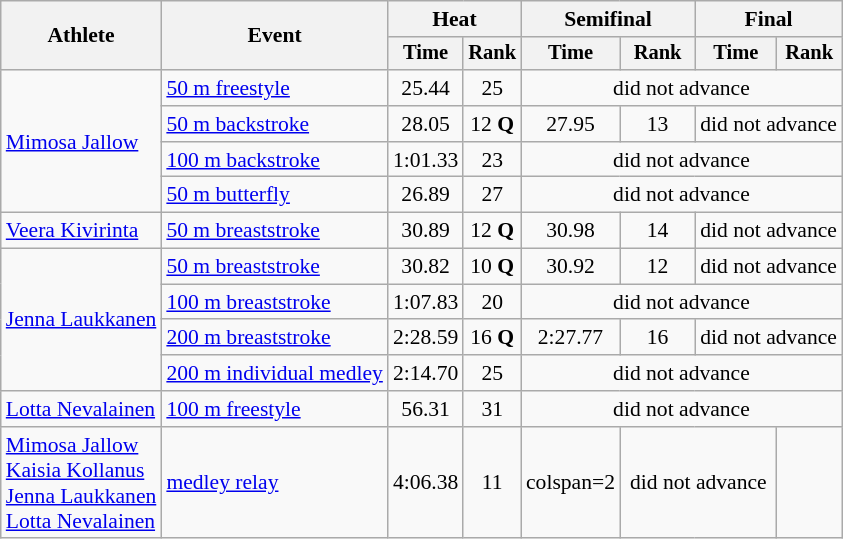<table class=wikitable style="font-size:90%">
<tr>
<th rowspan="2">Athlete</th>
<th rowspan="2">Event</th>
<th colspan="2">Heat</th>
<th colspan="2">Semifinal</th>
<th colspan="2">Final</th>
</tr>
<tr style="font-size:95%">
<th>Time</th>
<th>Rank</th>
<th>Time</th>
<th>Rank</th>
<th>Time</th>
<th>Rank</th>
</tr>
<tr align=center>
<td align=left rowspan=4><a href='#'>Mimosa Jallow</a></td>
<td align=left><a href='#'>50 m freestyle</a></td>
<td>25.44</td>
<td>25</td>
<td colspan=4>did not advance</td>
</tr>
<tr align=center>
<td align=left><a href='#'>50 m backstroke</a></td>
<td>28.05</td>
<td>12 <strong>Q</strong></td>
<td>27.95</td>
<td>13</td>
<td colspan=2>did not advance</td>
</tr>
<tr align=center>
<td align=left><a href='#'>100 m backstroke</a></td>
<td>1:01.33</td>
<td>23</td>
<td colspan=4>did not advance</td>
</tr>
<tr align=center>
<td align=left><a href='#'>50 m butterfly</a></td>
<td>26.89</td>
<td>27</td>
<td colspan=4>did not advance</td>
</tr>
<tr align=center>
<td align=left><a href='#'>Veera Kivirinta</a></td>
<td align=left><a href='#'>50 m breaststroke</a></td>
<td>30.89</td>
<td>12 <strong>Q</strong></td>
<td>30.98</td>
<td>14</td>
<td colspan=2>did not advance</td>
</tr>
<tr align=center>
<td align=left rowspan=4><a href='#'>Jenna Laukkanen</a></td>
<td align=left><a href='#'>50 m breaststroke</a></td>
<td>30.82</td>
<td>10 <strong>Q</strong></td>
<td>30.92</td>
<td>12</td>
<td colspan=2>did not advance</td>
</tr>
<tr align=center>
<td align=left><a href='#'>100 m breaststroke</a></td>
<td>1:07.83</td>
<td>20</td>
<td colspan=4>did not advance</td>
</tr>
<tr align=center>
<td align=left><a href='#'>200 m breaststroke</a></td>
<td>2:28.59</td>
<td>16 <strong>Q</strong></td>
<td>2:27.77</td>
<td>16</td>
<td colspan=2>did not advance</td>
</tr>
<tr align=center>
<td align=left><a href='#'>200 m individual medley</a></td>
<td>2:14.70</td>
<td>25</td>
<td colspan=4>did not advance</td>
</tr>
<tr align=center>
<td align=left><a href='#'>Lotta Nevalainen</a></td>
<td align=left><a href='#'>100 m freestyle</a></td>
<td>56.31</td>
<td>31</td>
<td colspan=4>did not advance</td>
</tr>
<tr align=center>
<td align=left><a href='#'>Mimosa Jallow</a><br><a href='#'>Kaisia Kollanus</a><br><a href='#'>Jenna Laukkanen</a><br><a href='#'>Lotta Nevalainen</a></td>
<td align=left><a href='#'> medley relay</a></td>
<td>4:06.38</td>
<td>11</td>
<td>colspan=2 </td>
<td colspan=2>did not advance</td>
</tr>
</table>
